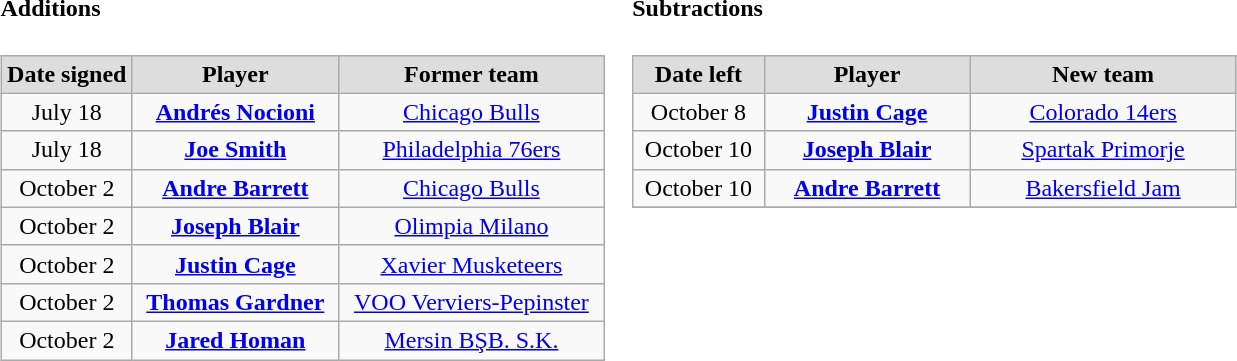<table cellspacing="0">
<tr>
<td valign="top"><br><h4>Additions</h4><table class="wikitable" style="text-align: center">
<tr align="center" bgcolor="#dddddd">
<td style="width:80px"><strong>Date signed</strong></td>
<td style="width:130px"><strong>Player</strong></td>
<td style="width:170px"><strong>Former team</strong></td>
</tr>
<tr>
<td>July 18</td>
<td><strong><a href='#'>Andrés Nocioni</a></strong></td>
<td><a href='#'>Chicago Bulls</a></td>
</tr>
<tr>
<td>July 18</td>
<td><strong><a href='#'>Joe Smith</a></strong></td>
<td><a href='#'>Philadelphia 76ers</a></td>
</tr>
<tr>
<td>October 2</td>
<td><strong><a href='#'>Andre Barrett</a></strong></td>
<td><a href='#'>Chicago Bulls</a></td>
</tr>
<tr>
<td>October 2</td>
<td><strong><a href='#'>Joseph Blair</a></strong></td>
<td><a href='#'>Olimpia Milano</a></td>
</tr>
<tr>
<td>October 2</td>
<td><strong><a href='#'>Justin Cage</a></strong></td>
<td><a href='#'>Xavier Musketeers</a></td>
</tr>
<tr>
<td>October 2</td>
<td><strong><a href='#'>Thomas Gardner</a></strong></td>
<td><a href='#'>VOO Verviers-Pepinster</a></td>
</tr>
<tr>
<td>October 2</td>
<td><strong><a href='#'>Jared Homan</a></strong></td>
<td><a href='#'>Mersin BŞB. S.K.</a></td>
</tr>
</table>
</td>
<td valign="top"><br><h4>Subtractions</h4><table class="wikitable" style="text-align: center">
<tr align="center" bgcolor="#dddddd">
<td style="width:80px"><strong>Date left</strong></td>
<td style="width:130px"><strong>Player</strong></td>
<td style="width:170px"><strong>New team</strong></td>
</tr>
<tr>
<td>October 8</td>
<td><strong><a href='#'>Justin Cage</a></strong></td>
<td><a href='#'>Colorado 14ers</a></td>
</tr>
<tr>
<td>October 10</td>
<td><strong><a href='#'>Joseph Blair</a></strong></td>
<td><a href='#'>Spartak Primorje</a></td>
</tr>
<tr>
<td>October 10</td>
<td><strong><a href='#'>Andre Barrett</a></strong></td>
<td><a href='#'>Bakersfield Jam</a></td>
</tr>
<tr>
</tr>
</table>
</td>
</tr>
</table>
